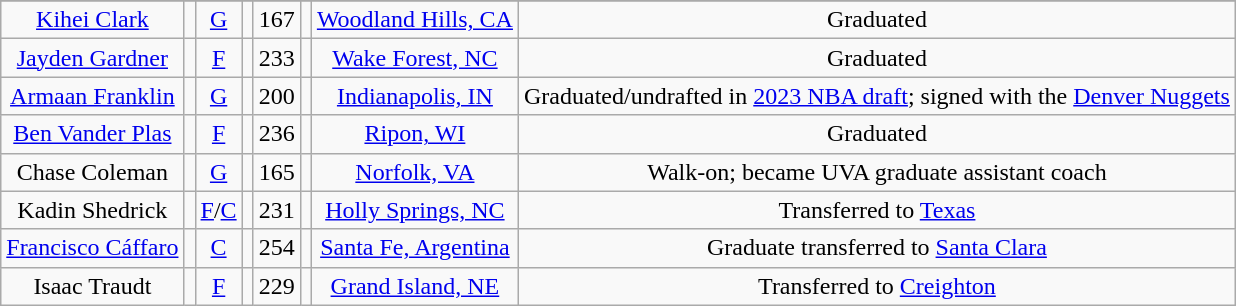<table class="wikitable sortable" style="text-align: center">
<tr align=center>
</tr>
<tr>
<td><a href='#'>Kihei Clark</a></td>
<td></td>
<td><a href='#'>G</a></td>
<td></td>
<td>167</td>
<td></td>
<td><a href='#'>Woodland Hills, CA</a></td>
<td>Graduated</td>
</tr>
<tr>
<td><a href='#'>Jayden Gardner</a></td>
<td></td>
<td><a href='#'>F</a></td>
<td></td>
<td>233</td>
<td></td>
<td><a href='#'>Wake Forest, NC</a></td>
<td>Graduated</td>
</tr>
<tr>
<td><a href='#'>Armaan Franklin</a></td>
<td></td>
<td><a href='#'>G</a></td>
<td></td>
<td>200</td>
<td></td>
<td><a href='#'>Indianapolis, IN</a></td>
<td>Graduated/undrafted in <a href='#'>2023 NBA draft</a>; signed with the <a href='#'>Denver Nuggets</a></td>
</tr>
<tr>
<td><a href='#'>Ben Vander Plas</a></td>
<td></td>
<td><a href='#'>F</a></td>
<td></td>
<td>236</td>
<td></td>
<td><a href='#'>Ripon, WI</a></td>
<td>Graduated</td>
</tr>
<tr>
<td>Chase Coleman</td>
<td></td>
<td><a href='#'>G</a></td>
<td></td>
<td>165</td>
<td></td>
<td><a href='#'>Norfolk, VA</a></td>
<td>Walk-on; became UVA graduate assistant coach</td>
</tr>
<tr>
<td>Kadin Shedrick</td>
<td></td>
<td><a href='#'>F</a>/<a href='#'>C</a></td>
<td></td>
<td>231</td>
<td></td>
<td><a href='#'>Holly Springs, NC</a></td>
<td>Transferred to <a href='#'>Texas</a></td>
</tr>
<tr>
<td><a href='#'>Francisco Cáffaro</a></td>
<td></td>
<td><a href='#'>C</a></td>
<td></td>
<td>254</td>
<td></td>
<td><a href='#'>Santa Fe, Argentina</a></td>
<td>Graduate transferred to <a href='#'>Santa Clara</a></td>
</tr>
<tr>
<td>Isaac Traudt</td>
<td></td>
<td><a href='#'>F</a></td>
<td></td>
<td>229</td>
<td></td>
<td><a href='#'>Grand Island, NE</a></td>
<td>Transferred to <a href='#'>Creighton</a></td>
</tr>
</table>
